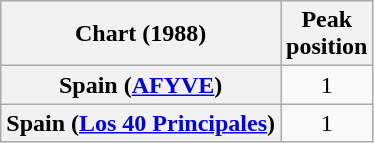<table class="wikitable sortable plainrowheaders" style="text-align:center">
<tr>
<th>Chart (1988)</th>
<th>Peak<br>position</th>
</tr>
<tr>
<th scope="row">Spain (<a href='#'>AFYVE</a>)</th>
<td>1</td>
</tr>
<tr>
<th scope="row">Spain (<a href='#'>Los 40 Principales</a>)</th>
<td>1</td>
</tr>
</table>
